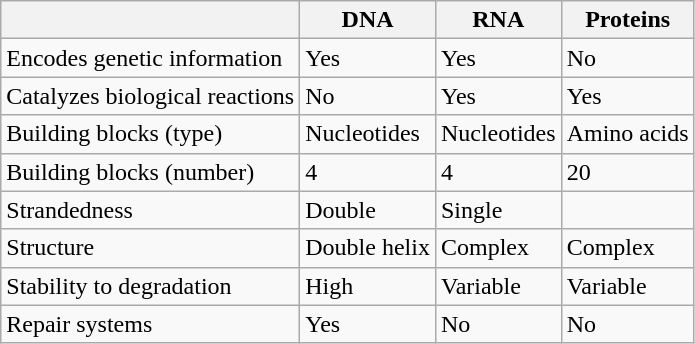<table class="wikitable floatright">
<tr>
<th></th>
<th>DNA</th>
<th>RNA</th>
<th>Proteins</th>
</tr>
<tr>
<td>Encodes genetic information</td>
<td>Yes</td>
<td>Yes</td>
<td>No</td>
</tr>
<tr>
<td>Catalyzes biological reactions</td>
<td>No</td>
<td>Yes</td>
<td>Yes</td>
</tr>
<tr>
<td>Building blocks (type)</td>
<td>Nucleotides</td>
<td>Nucleotides</td>
<td>Amino acids</td>
</tr>
<tr>
<td>Building blocks (number)</td>
<td>4</td>
<td href="dendrimer">4</td>
<td>20</td>
</tr>
<tr>
<td>Strandedness</td>
<td>Double</td>
<td>Single</td>
</tr>
<tr>
<td>Structure</td>
<td>Double helix</td>
<td>Complex</td>
<td>Complex</td>
</tr>
<tr>
<td>Stability to degradation</td>
<td>High</td>
<td>Variable</td>
<td>Variable</td>
</tr>
<tr>
<td>Repair systems</td>
<td>Yes</td>
<td>No</td>
<td>No</td>
</tr>
</table>
